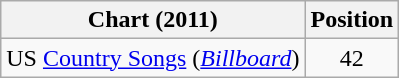<table class="wikitable sortable">
<tr>
<th scope="col">Chart (2011)</th>
<th scope="col">Position</th>
</tr>
<tr>
<td>US <a href='#'>Country Songs</a> (<em><a href='#'>Billboard</a></em>)</td>
<td align="center">42</td>
</tr>
</table>
